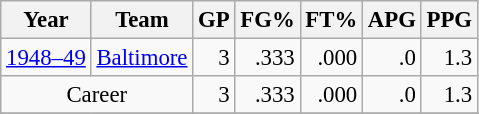<table class="wikitable sortable" style="font-size:95%; text-align:right;">
<tr>
<th>Year</th>
<th>Team</th>
<th>GP</th>
<th>FG%</th>
<th>FT%</th>
<th>APG</th>
<th>PPG</th>
</tr>
<tr>
<td style="text-align:left;"><a href='#'>1948–49</a></td>
<td style="text-align:left;"><a href='#'>Baltimore</a></td>
<td>3</td>
<td>.333</td>
<td>.000</td>
<td>.0</td>
<td>1.3</td>
</tr>
<tr>
<td style="text-align:center;" colspan="2">Career</td>
<td>3</td>
<td>.333</td>
<td>.000</td>
<td>.0</td>
<td>1.3</td>
</tr>
<tr>
</tr>
</table>
